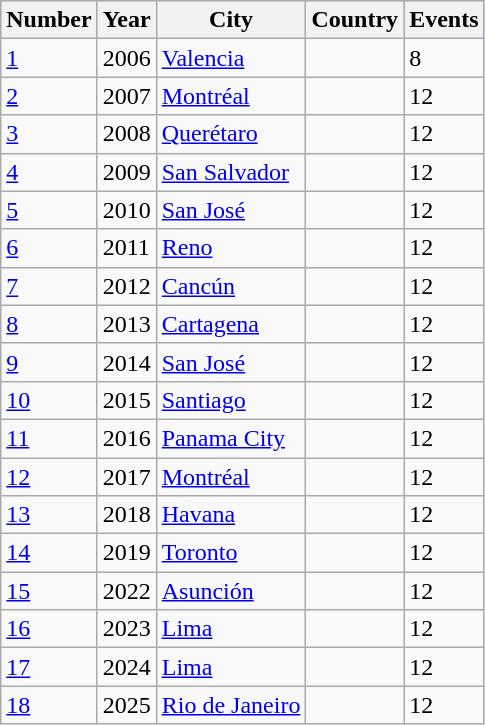<table class="wikitable col1center col5center">
<tr bgcolor="lightsteelblue">
<th scope=col>Number</th>
<th scope=col>Year</th>
<th scope=col>City</th>
<th scope=col>Country</th>
<th scope=col>Events</th>
</tr>
<tr>
<td><a href='#'>1</a></td>
<td>2006</td>
<td><a href='#'>Valencia</a></td>
<td></td>
<td>8</td>
</tr>
<tr>
<td><a href='#'>2</a></td>
<td>2007</td>
<td><a href='#'>Montréal</a></td>
<td></td>
<td>12</td>
</tr>
<tr>
<td><a href='#'>3</a></td>
<td>2008</td>
<td><a href='#'>Querétaro</a></td>
<td></td>
<td>12</td>
</tr>
<tr>
<td><a href='#'>4</a></td>
<td>2009</td>
<td><a href='#'>San Salvador</a></td>
<td></td>
<td>12</td>
</tr>
<tr>
<td><a href='#'>5</a></td>
<td>2010</td>
<td><a href='#'>San José</a></td>
<td></td>
<td>12</td>
</tr>
<tr>
<td><a href='#'>6</a></td>
<td>2011</td>
<td><a href='#'>Reno</a></td>
<td></td>
<td>12</td>
</tr>
<tr>
<td><a href='#'>7</a></td>
<td>2012</td>
<td><a href='#'>Cancún</a></td>
<td></td>
<td>12</td>
</tr>
<tr>
<td><a href='#'>8</a></td>
<td>2013</td>
<td><a href='#'>Cartagena</a></td>
<td></td>
<td>12</td>
</tr>
<tr>
<td><a href='#'>9</a></td>
<td>2014</td>
<td><a href='#'>San José</a></td>
<td></td>
<td>12</td>
</tr>
<tr>
<td><a href='#'>10</a></td>
<td>2015</td>
<td><a href='#'>Santiago</a></td>
<td></td>
<td>12</td>
</tr>
<tr>
<td><a href='#'>11</a></td>
<td>2016</td>
<td><a href='#'>Panama City</a></td>
<td></td>
<td>12</td>
</tr>
<tr>
<td><a href='#'>12</a></td>
<td>2017</td>
<td><a href='#'>Montréal</a></td>
<td></td>
<td>12</td>
</tr>
<tr>
<td><a href='#'>13</a></td>
<td>2018</td>
<td><a href='#'>Havana</a></td>
<td></td>
<td>12</td>
</tr>
<tr>
<td><a href='#'>14</a></td>
<td>2019</td>
<td><a href='#'>Toronto</a></td>
<td></td>
<td>12</td>
</tr>
<tr>
<td><a href='#'>15</a></td>
<td>2022</td>
<td><a href='#'>Asunción</a></td>
<td></td>
<td>12</td>
</tr>
<tr>
<td><a href='#'>16</a></td>
<td>2023</td>
<td><a href='#'>Lima</a></td>
<td></td>
<td>12</td>
</tr>
<tr>
<td><a href='#'>17</a></td>
<td>2024</td>
<td><a href='#'>Lima</a></td>
<td></td>
<td>12</td>
</tr>
<tr>
<td><a href='#'>18</a></td>
<td>2025</td>
<td><a href='#'>Rio de Janeiro</a></td>
<td></td>
<td>12</td>
</tr>
</table>
